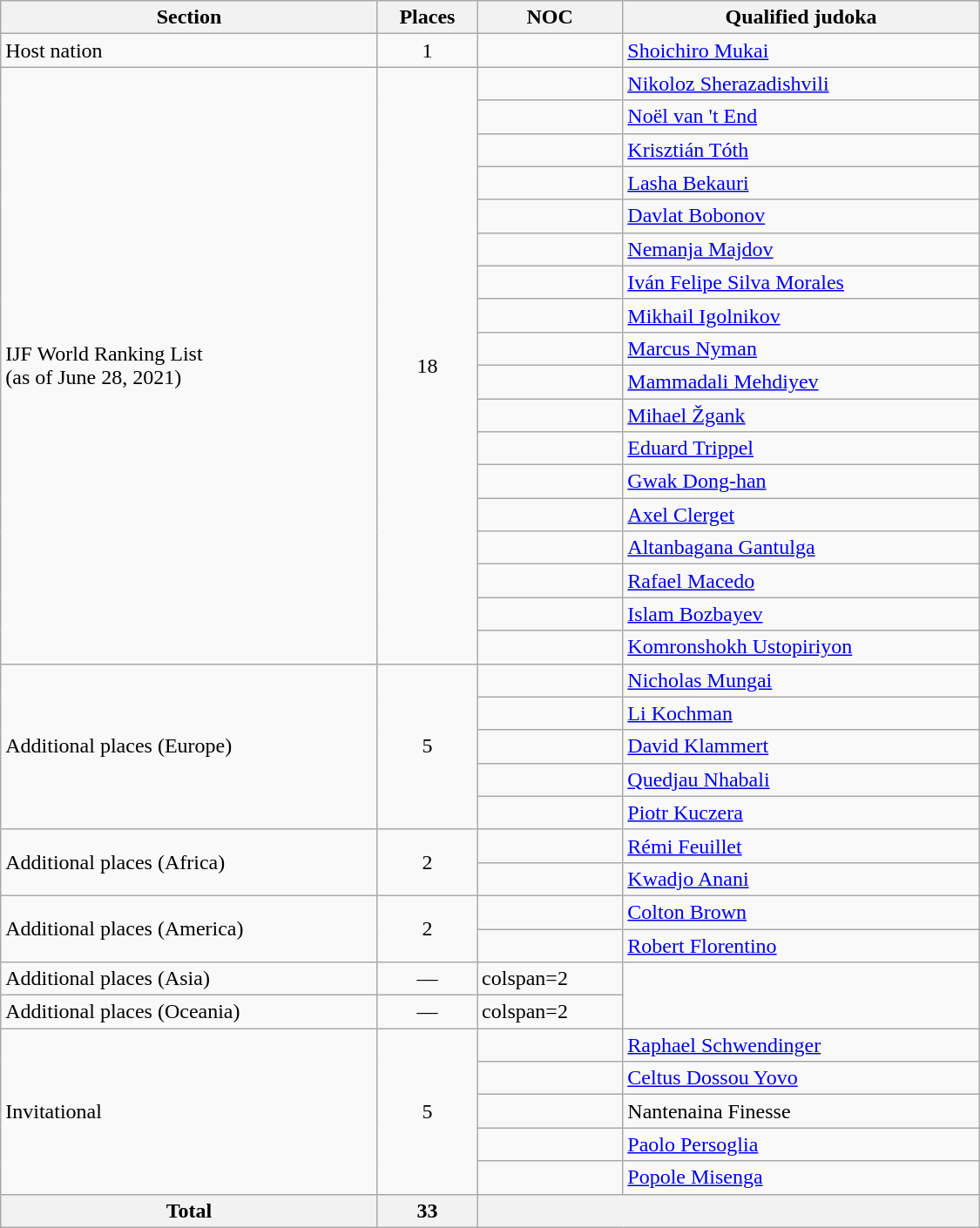<table class="wikitable"  width=750>
<tr>
<th>Section</th>
<th>Places</th>
<th>NOC</th>
<th>Qualified judoka</th>
</tr>
<tr>
<td>Host nation</td>
<td align=center>1</td>
<td></td>
<td><a href='#'>Shoichiro Mukai</a></td>
</tr>
<tr>
<td rowspan=18>IJF World Ranking List<br>(as of June 28, 2021)</td>
<td rowspan=18 align=center>18</td>
<td></td>
<td><a href='#'>Nikoloz Sherazadishvili</a></td>
</tr>
<tr>
<td></td>
<td><a href='#'>Noël van 't End</a></td>
</tr>
<tr>
<td></td>
<td><a href='#'>Krisztián Tóth</a></td>
</tr>
<tr>
<td></td>
<td><a href='#'>Lasha Bekauri</a></td>
</tr>
<tr>
<td></td>
<td><a href='#'>Davlat Bobonov</a></td>
</tr>
<tr>
<td></td>
<td><a href='#'>Nemanja Majdov</a></td>
</tr>
<tr>
<td></td>
<td><a href='#'>Iván Felipe Silva Morales</a></td>
</tr>
<tr>
<td></td>
<td><a href='#'>Mikhail Igolnikov</a></td>
</tr>
<tr>
<td></td>
<td><a href='#'>Marcus Nyman</a></td>
</tr>
<tr>
<td></td>
<td><a href='#'>Mammadali Mehdiyev</a></td>
</tr>
<tr>
<td></td>
<td><a href='#'>Mihael Žgank</a></td>
</tr>
<tr>
<td></td>
<td><a href='#'>Eduard Trippel</a></td>
</tr>
<tr>
<td></td>
<td><a href='#'>Gwak Dong-han</a></td>
</tr>
<tr>
<td></td>
<td><a href='#'>Axel Clerget</a></td>
</tr>
<tr>
<td></td>
<td><a href='#'>Altanbagana Gantulga</a></td>
</tr>
<tr>
<td></td>
<td><a href='#'>Rafael Macedo</a></td>
</tr>
<tr>
<td></td>
<td><a href='#'>Islam Bozbayev</a></td>
</tr>
<tr>
<td></td>
<td><a href='#'>Komronshokh Ustopiriyon</a></td>
</tr>
<tr>
<td rowspan=5>Additional places (Europe)</td>
<td rowspan=5 align=center>5</td>
<td></td>
<td><a href='#'>Nicholas Mungai</a></td>
</tr>
<tr>
<td></td>
<td><a href='#'>Li Kochman</a></td>
</tr>
<tr>
<td></td>
<td><a href='#'>David Klammert</a></td>
</tr>
<tr>
<td></td>
<td><a href='#'>Quedjau Nhabali</a></td>
</tr>
<tr>
<td></td>
<td><a href='#'>Piotr Kuczera</a></td>
</tr>
<tr>
<td rowspan=2>Additional places (Africa)</td>
<td rowspan=2 align=center>2</td>
<td></td>
<td><a href='#'>Rémi Feuillet</a></td>
</tr>
<tr>
<td></td>
<td><a href='#'>Kwadjo Anani</a></td>
</tr>
<tr>
<td rowspan=2>Additional places (America)</td>
<td rowspan=2 align=center>2</td>
<td></td>
<td><a href='#'>Colton Brown</a></td>
</tr>
<tr>
<td></td>
<td><a href='#'>Robert Florentino</a></td>
</tr>
<tr>
<td>Additional places (Asia)</td>
<td align=center>—</td>
<td>colspan=2 </td>
</tr>
<tr>
<td>Additional places (Oceania)</td>
<td align=center>—</td>
<td>colspan=2 </td>
</tr>
<tr>
<td rowspan=5>Invitational</td>
<td rowspan=5 align=center>5</td>
<td></td>
<td><a href='#'>Raphael Schwendinger</a></td>
</tr>
<tr>
<td></td>
<td><a href='#'>Celtus Dossou Yovo</a></td>
</tr>
<tr>
<td></td>
<td>Nantenaina Finesse</td>
</tr>
<tr>
<td></td>
<td><a href='#'>Paolo Persoglia</a></td>
</tr>
<tr>
<td></td>
<td><a href='#'>Popole Misenga</a></td>
</tr>
<tr>
<th>Total</th>
<th>33</th>
<th colspan=2></th>
</tr>
</table>
